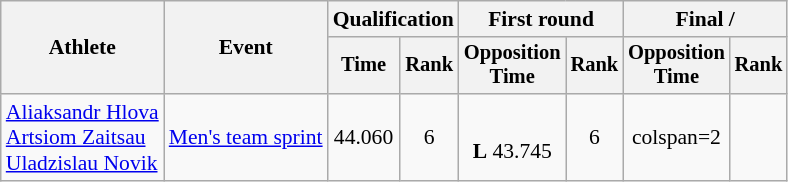<table class="wikitable" style="text-align:center; font-size:90%">
<tr>
<th rowspan=2>Athlete</th>
<th rowspan=2>Event</th>
<th colspan=2>Qualification</th>
<th colspan=2>First round</th>
<th colspan=2>Final / </th>
</tr>
<tr style="font-size:95%">
<th>Time<br></th>
<th>Rank</th>
<th>Opposition<br>Time</th>
<th>Rank</th>
<th>Opposition<br>Time</th>
<th>Rank</th>
</tr>
<tr>
<td align=left><a href='#'>Aliaksandr Hlova</a><br><a href='#'>Artsiom Zaitsau</a><br><a href='#'>Uladzislau Novik</a></td>
<td align=left><a href='#'>Men's team sprint</a></td>
<td>44.060</td>
<td>6</td>
<td><br><strong>L</strong> 43.745</td>
<td>6</td>
<td>colspan=2 </td>
</tr>
</table>
